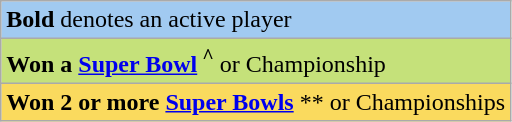<table class="wikitable" align center:;">
<tr style="background:#A1CAF1">
<td><strong>Bold</strong> denotes an active player</td>
</tr>
<tr style="background:#C5E17A">
<td><strong>Won a <a href='#'>Super Bowl</a><sup> ^</sup> </strong> or Championship</td>
</tr>
<tr style="background:#FADA5E">
<td><strong>Won 2 or more <a href='#'>Super Bowls</a></strong> ** or Championships</td>
</tr>
</table>
